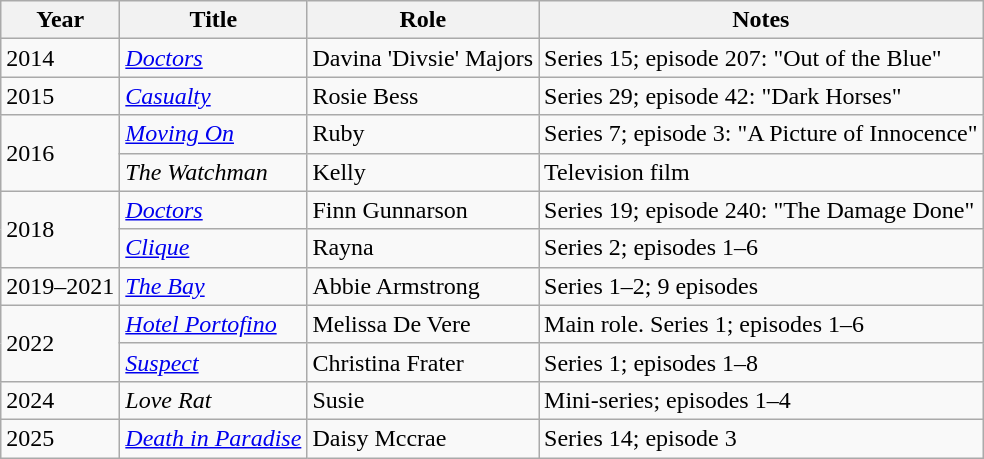<table class="wikitable sortable">
<tr>
<th>Year</th>
<th>Title</th>
<th>Role</th>
<th class="unsortable">Notes</th>
</tr>
<tr>
<td>2014</td>
<td><em><a href='#'>Doctors</a></em></td>
<td>Davina 'Divsie' Majors</td>
<td>Series 15; episode 207: "Out of the Blue"</td>
</tr>
<tr>
<td>2015</td>
<td><em><a href='#'>Casualty</a></em></td>
<td>Rosie Bess</td>
<td>Series 29; episode 42: "Dark Horses"</td>
</tr>
<tr>
<td rowspan="2">2016</td>
<td><em><a href='#'>Moving On</a></em></td>
<td>Ruby</td>
<td>Series 7; episode 3: "A Picture of Innocence"</td>
</tr>
<tr>
<td><em>The Watchman</em></td>
<td>Kelly</td>
<td>Television film</td>
</tr>
<tr>
<td rowspan="2">2018</td>
<td><em><a href='#'>Doctors</a></em></td>
<td>Finn Gunnarson</td>
<td>Series 19; episode 240: "The Damage Done"</td>
</tr>
<tr>
<td><em><a href='#'>Clique</a></em></td>
<td>Rayna</td>
<td>Series 2; episodes 1–6</td>
</tr>
<tr>
<td>2019–2021</td>
<td><em><a href='#'>The Bay</a></em></td>
<td>Abbie Armstrong</td>
<td>Series 1–2; 9 episodes</td>
</tr>
<tr>
<td rowspan="2">2022</td>
<td><em><a href='#'>Hotel Portofino</a></em></td>
<td>Melissa De Vere</td>
<td>Main role. Series 1; episodes 1–6</td>
</tr>
<tr>
<td><em><a href='#'>Suspect</a></em></td>
<td>Christina Frater</td>
<td>Series 1; episodes 1–8</td>
</tr>
<tr>
<td>2024</td>
<td><em>Love Rat</em></td>
<td>Susie</td>
<td>Mini-series; episodes 1–4</td>
</tr>
<tr>
<td>2025</td>
<td><em><a href='#'>Death in Paradise</a></em></td>
<td>Daisy Mccrae</td>
<td>Series 14; episode 3</td>
</tr>
</table>
